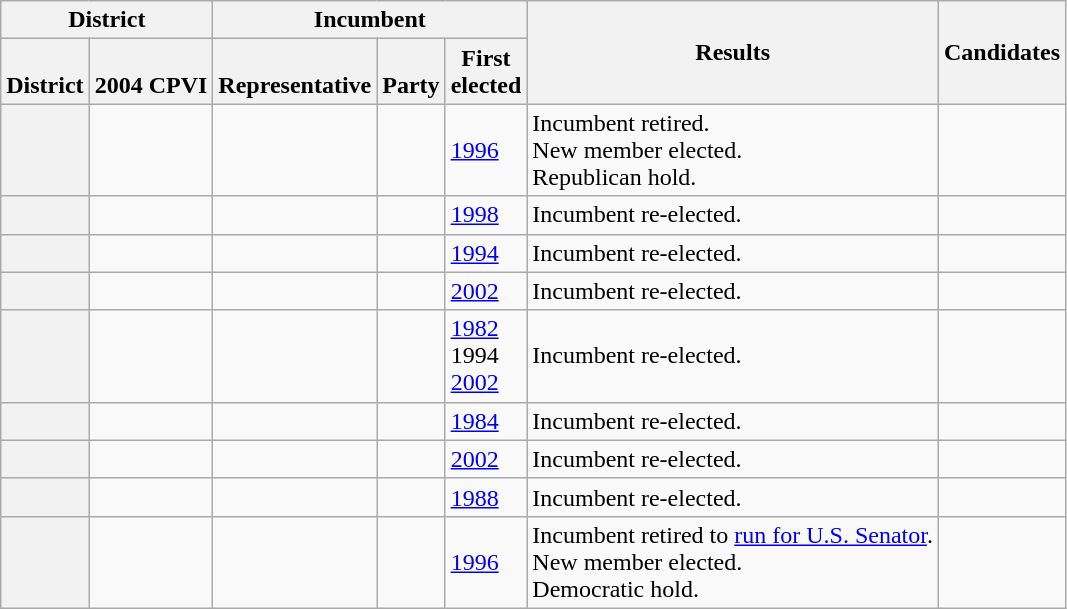<table class="wikitable sortable">
<tr>
<th colspan=2>District</th>
<th colspan=3>Incumbent</th>
<th rowspan=2>Results</th>
<th rowspan=2>Candidates</th>
</tr>
<tr valign=bottom>
<th>District</th>
<th>2004 CPVI</th>
<th>Representative</th>
<th>Party</th>
<th>First<br>elected</th>
</tr>
<tr>
<th></th>
<td></td>
<td></td>
<td></td>
<td><a href='#'>1996</a></td>
<td>Incumbent retired.<br>New member elected.<br>Republican hold.</td>
<td nowrap><br></td>
</tr>
<tr>
<th></th>
<td></td>
<td></td>
<td></td>
<td><a href='#'>1998</a></td>
<td>Incumbent re-elected.</td>
<td nowrap></td>
</tr>
<tr>
<th></th>
<td></td>
<td></td>
<td></td>
<td><a href='#'>1994</a></td>
<td>Incumbent re-elected.</td>
<td nowrap></td>
</tr>
<tr>
<th></th>
<td></td>
<td></td>
<td></td>
<td><a href='#'>2002</a></td>
<td>Incumbent re-elected.</td>
<td nowrap></td>
</tr>
<tr>
<th></th>
<td></td>
<td></td>
<td></td>
<td><a href='#'>1982</a><br>1994 <br><a href='#'>2002</a></td>
<td>Incumbent re-elected.</td>
<td nowrap></td>
</tr>
<tr>
<th></th>
<td></td>
<td></td>
<td></td>
<td><a href='#'>1984</a></td>
<td>Incumbent re-elected.</td>
<td nowrap></td>
</tr>
<tr>
<th></th>
<td></td>
<td></td>
<td></td>
<td><a href='#'>2002</a></td>
<td>Incumbent re-elected.</td>
<td nowrap><br></td>
</tr>
<tr>
<th></th>
<td></td>
<td></td>
<td></td>
<td><a href='#'>1988</a></td>
<td>Incumbent re-elected.</td>
<td nowrap></td>
</tr>
<tr>
<th></th>
<td></td>
<td></td>
<td></td>
<td><a href='#'>1996</a></td>
<td>Incumbent retired to <a href='#'>run for U.S. Senator</a>.<br>New member elected.<br>Democratic hold.</td>
<td nowrap></td>
</tr>
</table>
